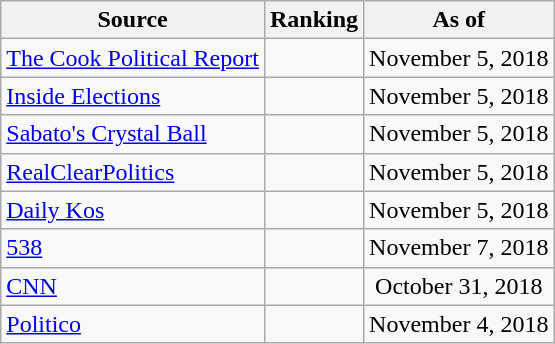<table class="wikitable" style="text-align:center">
<tr>
<th>Source</th>
<th>Ranking</th>
<th>As of</th>
</tr>
<tr>
<td style="text-align:left"><a href='#'>The Cook Political Report</a></td>
<td></td>
<td>November 5, 2018</td>
</tr>
<tr>
<td style="text-align:left"><a href='#'>Inside Elections</a></td>
<td></td>
<td>November 5, 2018</td>
</tr>
<tr>
<td style="text-align:left"><a href='#'>Sabato's Crystal Ball</a></td>
<td></td>
<td>November 5, 2018</td>
</tr>
<tr>
<td style="text-align:left"><a href='#'>RealClearPolitics</a></td>
<td></td>
<td>November 5, 2018</td>
</tr>
<tr>
<td style="text-align:left"><a href='#'>Daily Kos</a></td>
<td></td>
<td>November 5, 2018</td>
</tr>
<tr>
<td style="text-align:left"><a href='#'>538</a></td>
<td></td>
<td>November 7, 2018</td>
</tr>
<tr>
<td style="text-align:left"><a href='#'>CNN</a></td>
<td></td>
<td>October 31, 2018</td>
</tr>
<tr>
<td style="text-align:left"><a href='#'>Politico</a></td>
<td></td>
<td>November 4, 2018</td>
</tr>
</table>
